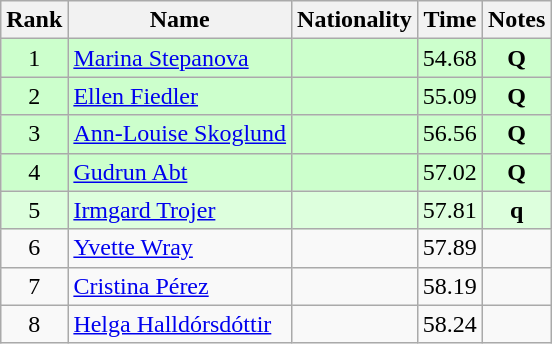<table class="wikitable sortable" style="text-align:center">
<tr>
<th>Rank</th>
<th>Name</th>
<th>Nationality</th>
<th>Time</th>
<th>Notes</th>
</tr>
<tr bgcolor=ccffcc>
<td>1</td>
<td align=left><a href='#'>Marina Stepanova</a></td>
<td align=left></td>
<td>54.68</td>
<td><strong>Q</strong></td>
</tr>
<tr bgcolor=ccffcc>
<td>2</td>
<td align=left><a href='#'>Ellen Fiedler</a></td>
<td align=left></td>
<td>55.09</td>
<td><strong>Q</strong></td>
</tr>
<tr bgcolor=ccffcc>
<td>3</td>
<td align=left><a href='#'>Ann-Louise Skoglund</a></td>
<td align=left></td>
<td>56.56</td>
<td><strong>Q</strong></td>
</tr>
<tr bgcolor=ccffcc>
<td>4</td>
<td align=left><a href='#'>Gudrun Abt</a></td>
<td align=left></td>
<td>57.02</td>
<td><strong>Q</strong></td>
</tr>
<tr bgcolor=ddffdd>
<td>5</td>
<td align=left><a href='#'>Irmgard Trojer</a></td>
<td align=left></td>
<td>57.81</td>
<td><strong>q</strong></td>
</tr>
<tr>
<td>6</td>
<td align=left><a href='#'>Yvette Wray</a></td>
<td align=left></td>
<td>57.89</td>
<td></td>
</tr>
<tr>
<td>7</td>
<td align=left><a href='#'>Cristina Pérez</a></td>
<td align=left></td>
<td>58.19</td>
<td></td>
</tr>
<tr>
<td>8</td>
<td align=left><a href='#'>Helga Halldórsdóttir</a></td>
<td align=left></td>
<td>58.24</td>
<td></td>
</tr>
</table>
